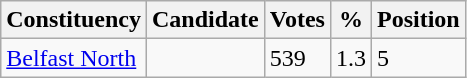<table class="wikitable sortable">
<tr>
<th>Constituency</th>
<th>Candidate</th>
<th>Votes</th>
<th>%</th>
<th>Position</th>
</tr>
<tr>
<td><a href='#'>Belfast North</a></td>
<td></td>
<td>539</td>
<td>1.3</td>
<td>5</td>
</tr>
</table>
